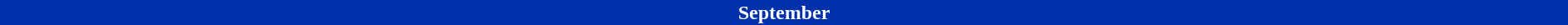<table class="toccolours collapsible collapsed" style="width:100%;">
<tr>
<th colspan="11" style="background:#0031ab; color:#fff;">September</th>
</tr>
<tr>
<td><br></td>
</tr>
</table>
